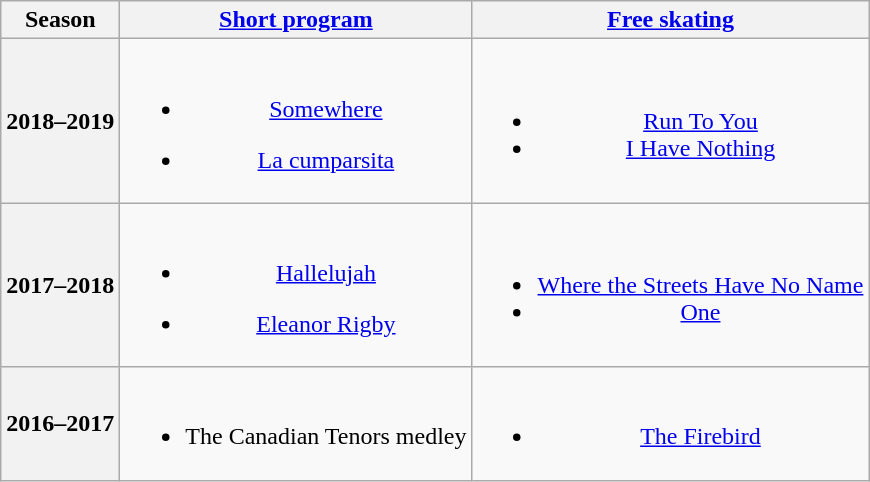<table class=wikitable style=text-align:center>
<tr>
<th>Season</th>
<th><a href='#'>Short program</a></th>
<th><a href='#'>Free skating</a></th>
</tr>
<tr>
<th>2018–2019 <br> </th>
<td><br><ul><li><a href='#'>Somewhere</a> <br></li></ul><ul><li><a href='#'>La cumparsita</a> <br></li></ul></td>
<td><br><ul><li><a href='#'>Run To You</a> <br></li><li><a href='#'>I Have Nothing</a> <br></li></ul></td>
</tr>
<tr>
<th>2017–2018 <br> </th>
<td><br><ul><li><a href='#'>Hallelujah</a> <br></li></ul><ul><li><a href='#'>Eleanor Rigby</a> <br></li></ul></td>
<td><br><ul><li><a href='#'>Where the Streets Have No Name</a> <br></li><li><a href='#'>One</a> <br></li></ul></td>
</tr>
<tr>
<th>2016–2017 <br></th>
<td><br><ul><li>The Canadian Tenors medley</li></ul></td>
<td><br><ul><li><a href='#'>The Firebird</a> <br></li></ul></td>
</tr>
</table>
